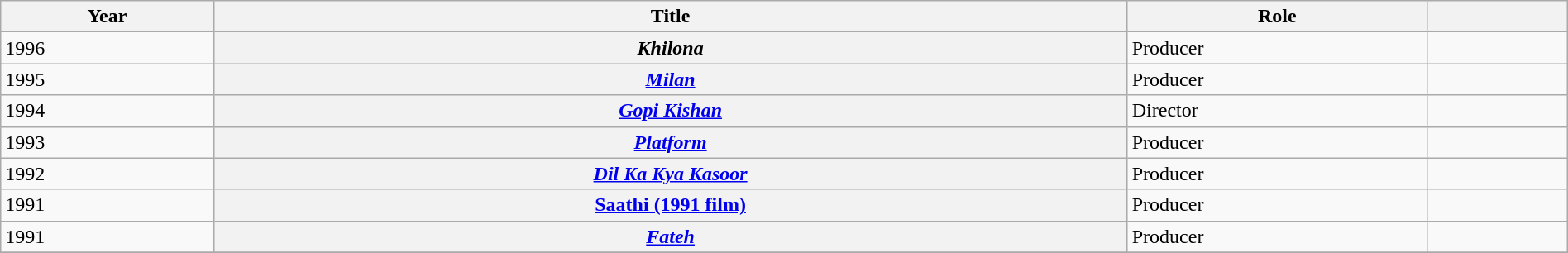<table class="wikitable sortable plainrowheaders" width=100%>
<tr>
<th scope="col" width="3%">Year</th>
<th scope="col" width="13%">Title</th>
<th scope="col" width=4%>Role</th>
<th scope="col" width=2% class="unsortable"></th>
</tr>
<tr>
<td>1996</td>
<th scope="row" align="left"><em>Khilona</em></th>
<td>Producer</td>
<td style="text-align:center;"></td>
</tr>
<tr>
<td>1995</td>
<th scope="row" align="left"><em><a href='#'>Milan</a></em></th>
<td>Producer</td>
<td style="text-align:center;"></td>
</tr>
<tr>
<td>1994</td>
<th scope="row" align="left"><em><a href='#'>Gopi Kishan</a></em></th>
<td>Director</td>
<td style="text-align:center;"></td>
</tr>
<tr>
<td>1993</td>
<th scope="row" align="left"><em><a href='#'>Platform</a></em></th>
<td>Producer</td>
<td style="text-align:center;"></td>
</tr>
<tr>
<td>1992</td>
<th scope="row" align="left"><em><a href='#'>Dil Ka Kya Kasoor</a></em></th>
<td>Producer</td>
<td style="text-align:center;"></td>
</tr>
<tr>
<td>1991</td>
<th scope="row" align="left"><a href='#'>Saathi (1991 film)</a></th>
<td>Producer</td>
<td style="text-align:center;"></td>
</tr>
<tr>
<td>1991</td>
<th scope="row" align="left"><em><a href='#'>Fateh</a></em></th>
<td>Producer</td>
<td style="text-align:center;"></td>
</tr>
<tr>
</tr>
</table>
